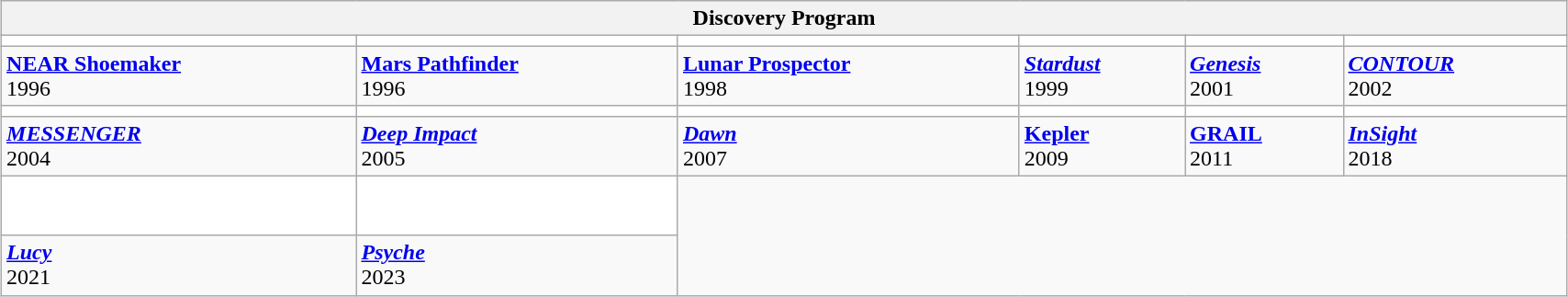<table class="wikitable" style="margin: 1em auto 1em auto; width:90%">
<tr>
<th colspan=6>Discovery Program</th>
</tr>
<tr style="background: white;">
<td></td>
<td></td>
<td></td>
<td></td>
<td></td>
<td></td>
</tr>
<tr>
<td><strong><a href='#'>NEAR Shoemaker</a></strong><br>1996</td>
<td><strong><a href='#'>Mars Pathfinder</a></strong> <br>1996</td>
<td><strong><a href='#'>Lunar Prospector</a></strong><br>1998</td>
<td><strong><em><a href='#'>Stardust</a></em></strong><br>1999</td>
<td><strong><em><a href='#'>Genesis</a></em></strong><br>2001</td>
<td><strong><em><a href='#'>CONTOUR</a></em></strong><br>2002</td>
</tr>
<tr style="background: white;">
<td></td>
<td></td>
<td></td>
<td></td>
<td></td>
<td></td>
</tr>
<tr>
<td><strong><em><a href='#'>MESSENGER</a></em></strong><br>2004</td>
<td><strong><em><a href='#'>Deep Impact</a></em></strong><br>2005</td>
<td><strong><em><a href='#'>Dawn</a></em></strong><br>2007</td>
<td><strong><a href='#'>Kepler</a></strong><br>2009</td>
<td><strong><a href='#'>GRAIL</a></strong><br>2011</td>
<td><strong><em><a href='#'>InSight</a></em></strong><br>2018</td>
</tr>
<tr style="background: white;">
<td></td>
<td><br>
 </td>
</tr>
<tr>
<td><strong><em><a href='#'>Lucy</a></em></strong><br>2021</td>
<td><strong><em><a href='#'>Psyche</a></em></strong><br>2023<br></td>
</tr>
</table>
